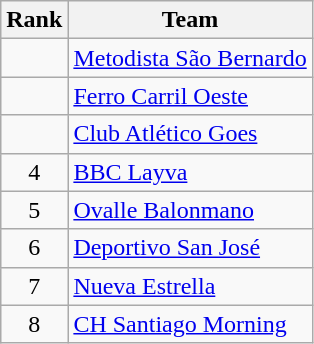<table class="wikitable">
<tr>
<th>Rank</th>
<th>Team</th>
</tr>
<tr>
<td align=center></td>
<td> <a href='#'>Metodista São Bernardo</a></td>
</tr>
<tr>
<td align=center></td>
<td> <a href='#'>Ferro Carril Oeste</a></td>
</tr>
<tr>
<td align=center></td>
<td> <a href='#'>Club Atlético Goes</a></td>
</tr>
<tr>
<td align=center>4</td>
<td> <a href='#'>BBC Layva</a></td>
</tr>
<tr>
<td align=center>5</td>
<td> <a href='#'>Ovalle Balonmano</a></td>
</tr>
<tr>
<td align=center>6</td>
<td> <a href='#'>Deportivo San José</a></td>
</tr>
<tr>
<td align=center>7</td>
<td> <a href='#'>Nueva Estrella</a></td>
</tr>
<tr>
<td align=center>8</td>
<td> <a href='#'>CH Santiago Morning</a></td>
</tr>
</table>
